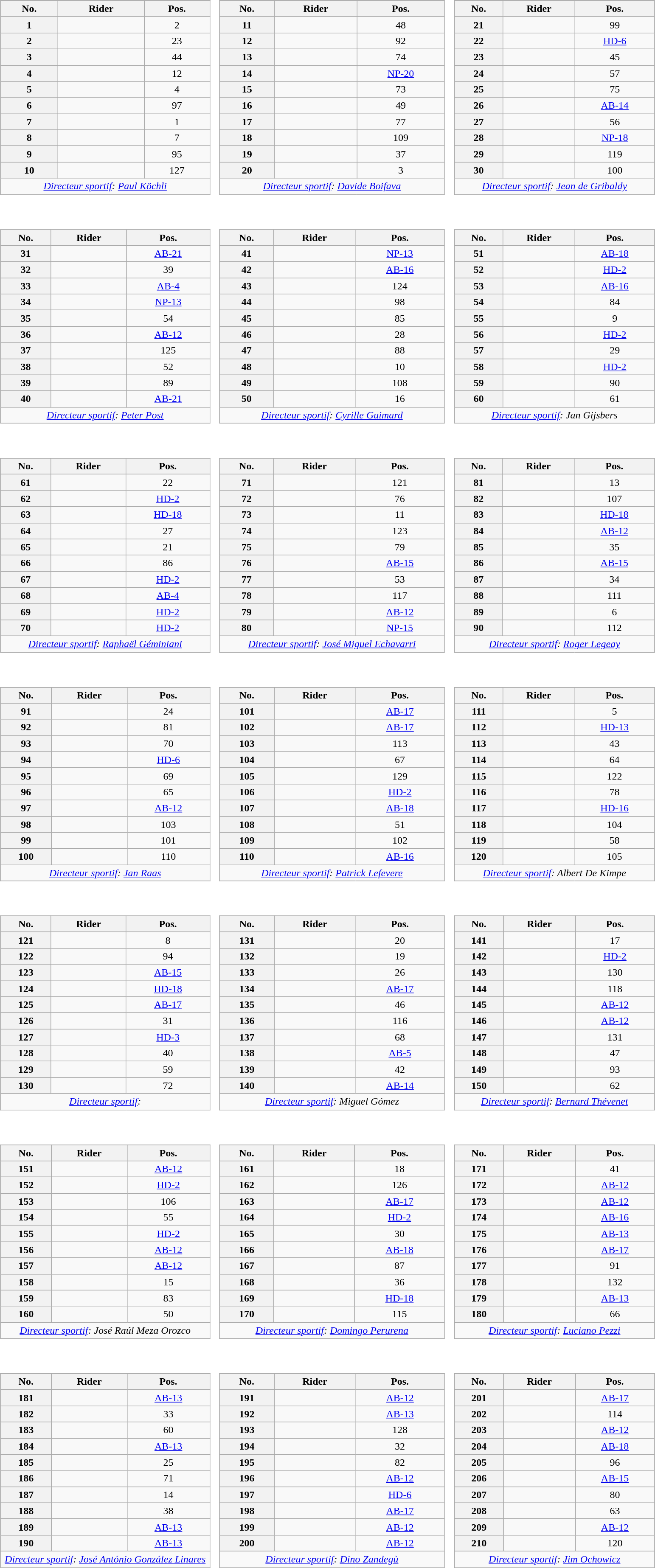<table>
<tr valign="top">
<td style="width:33%;"><br><table class="wikitable plainrowheaders" style="width:97%">
<tr>
</tr>
<tr style="text-align:center;">
<th scope="col">No.</th>
<th scope="col">Rider</th>
<th scope="col">Pos.</th>
</tr>
<tr>
<th scope="row" style="text-align:center;">1</th>
<td>  </td>
<td style="text-align:center;">2</td>
</tr>
<tr>
<th scope="row" style="text-align:center;">2</th>
<td></td>
<td style="text-align:center;">23</td>
</tr>
<tr>
<th scope="row" style="text-align:center;">3</th>
<td></td>
<td style="text-align:center;">44</td>
</tr>
<tr>
<th scope="row" style="text-align:center;">4</th>
<td></td>
<td style="text-align:center;">12</td>
</tr>
<tr>
<th scope="row" style="text-align:center;">5</th>
<td> </td>
<td style="text-align:center;">4</td>
</tr>
<tr>
<th scope="row" style="text-align:center;">6</th>
<td></td>
<td style="text-align:center;">97</td>
</tr>
<tr>
<th scope="row" style="text-align:center;">7</th>
<td>  </td>
<td style="text-align:center;">1</td>
</tr>
<tr>
<th scope="row" style="text-align:center;">8</th>
<td></td>
<td style="text-align:center;">7</td>
</tr>
<tr>
<th scope="row" style="text-align:center;">9</th>
<td></td>
<td style="text-align:center;">95</td>
</tr>
<tr>
<th scope="row" style="text-align:center;">10</th>
<td></td>
<td style="text-align:center;">127</td>
</tr>
<tr align=center>
<td colspan="3"><em><a href='#'>Directeur sportif</a>: <a href='#'>Paul Köchli</a></em></td>
</tr>
</table>
</td>
<td><br><table class="wikitable plainrowheaders" style="width:97%">
<tr>
</tr>
<tr style="text-align:center;">
<th scope="col">No.</th>
<th scope="col">Rider</th>
<th scope="col">Pos.</th>
</tr>
<tr>
<th scope="row" style="text-align:center;">11</th>
<td></td>
<td style="text-align:center;">48</td>
</tr>
<tr>
<th scope="row" style="text-align:center;">12</th>
<td></td>
<td style="text-align:center;">92</td>
</tr>
<tr>
<th scope="row" style="text-align:center;">13</th>
<td></td>
<td style="text-align:center;">74</td>
</tr>
<tr>
<th scope="row" style="text-align:center;">14</th>
<td></td>
<td style="text-align:center;"><a href='#'>NP-20</a></td>
</tr>
<tr>
<th scope="row" style="text-align:center;">15</th>
<td></td>
<td style="text-align:center;">73</td>
</tr>
<tr>
<th scope="row" style="text-align:center;">16</th>
<td></td>
<td style="text-align:center;">49</td>
</tr>
<tr>
<th scope="row" style="text-align:center;">17</th>
<td></td>
<td style="text-align:center;">77</td>
</tr>
<tr>
<th scope="row" style="text-align:center;">18</th>
<td></td>
<td style="text-align:center;">109</td>
</tr>
<tr>
<th scope="row" style="text-align:center;">19</th>
<td></td>
<td style="text-align:center;">37</td>
</tr>
<tr>
<th scope="row" style="text-align:center;">20</th>
<td></td>
<td style="text-align:center;">3</td>
</tr>
<tr align=center>
<td colspan="3"><em><a href='#'>Directeur sportif</a>: <a href='#'>Davide Boifava</a></em></td>
</tr>
</table>
</td>
<td><br><table class="wikitable plainrowheaders" style="width:97%">
<tr>
</tr>
<tr style="text-align:center;">
<th scope="col">No.</th>
<th scope="col">Rider</th>
<th scope="col">Pos.</th>
</tr>
<tr>
<th scope="row" style="text-align:center;">21</th>
<td></td>
<td style="text-align:center;">99</td>
</tr>
<tr>
<th scope="row" style="text-align:center;">22</th>
<td></td>
<td style="text-align:center;"><a href='#'>HD-6</a></td>
</tr>
<tr>
<th scope="row" style="text-align:center;">23</th>
<td></td>
<td style="text-align:center;">45</td>
</tr>
<tr>
<th scope="row" style="text-align:center;">24</th>
<td></td>
<td style="text-align:center;">57</td>
</tr>
<tr>
<th scope="row" style="text-align:center;">25</th>
<td></td>
<td style="text-align:center;">75</td>
</tr>
<tr>
<th scope="row" style="text-align:center;">26</th>
<td></td>
<td style="text-align:center;"><a href='#'>AB-14</a></td>
</tr>
<tr>
<th scope="row" style="text-align:center;">27</th>
<td></td>
<td style="text-align:center;">56</td>
</tr>
<tr>
<th scope="row" style="text-align:center;">28</th>
<td></td>
<td style="text-align:center;"><a href='#'>NP-18</a></td>
</tr>
<tr>
<th scope="row" style="text-align:center;">29</th>
<td></td>
<td style="text-align:center;">119</td>
</tr>
<tr>
<th scope="row" style="text-align:center;">30</th>
<td></td>
<td style="text-align:center;">100</td>
</tr>
<tr align=center>
<td colspan="3"><em><a href='#'>Directeur sportif</a>: <a href='#'>Jean de Gribaldy</a></em></td>
</tr>
</table>
</td>
</tr>
<tr valign="top">
<td><br><table class="wikitable plainrowheaders" style="width:97%">
<tr>
</tr>
<tr style="text-align:center;">
<th scope="col">No.</th>
<th scope="col">Rider</th>
<th scope="col">Pos.</th>
</tr>
<tr>
<th scope="row" style="text-align:center;">31</th>
<td></td>
<td style="text-align:center;"><a href='#'>AB-21</a></td>
</tr>
<tr>
<th scope="row" style="text-align:center;">32</th>
<td></td>
<td style="text-align:center;">39</td>
</tr>
<tr>
<th scope="row" style="text-align:center;">33</th>
<td></td>
<td style="text-align:center;"><a href='#'>AB-4</a></td>
</tr>
<tr>
<th scope="row" style="text-align:center;">34</th>
<td></td>
<td style="text-align:center;"><a href='#'>NP-13</a></td>
</tr>
<tr>
<th scope="row" style="text-align:center;">35</th>
<td></td>
<td style="text-align:center;">54</td>
</tr>
<tr>
<th scope="row" style="text-align:center;">36</th>
<td></td>
<td style="text-align:center;"><a href='#'>AB-12</a></td>
</tr>
<tr>
<th scope="row" style="text-align:center;">37</th>
<td> </td>
<td style="text-align:center;">125</td>
</tr>
<tr>
<th scope="row" style="text-align:center;">38</th>
<td></td>
<td style="text-align:center;">52</td>
</tr>
<tr>
<th scope="row" style="text-align:center;">39</th>
<td></td>
<td style="text-align:center;">89</td>
</tr>
<tr>
<th scope="row" style="text-align:center;">40</th>
<td></td>
<td style="text-align:center;"><a href='#'>AB-21</a></td>
</tr>
<tr align=center>
<td colspan="3"><em><a href='#'>Directeur sportif</a>: <a href='#'>Peter Post</a></em></td>
</tr>
</table>
</td>
<td><br><table class="wikitable plainrowheaders" style="width:97%">
<tr>
</tr>
<tr style="text-align:center;">
<th scope="col">No.</th>
<th scope="col">Rider</th>
<th scope="col">Pos.</th>
</tr>
<tr>
<th scope="row" style="text-align:center;">41</th>
<td></td>
<td style="text-align:center;"><a href='#'>NP-13</a></td>
</tr>
<tr>
<th scope="row" style="text-align:center;">42</th>
<td></td>
<td style="text-align:center;"><a href='#'>AB-16</a></td>
</tr>
<tr>
<th scope="row" style="text-align:center;">43</th>
<td></td>
<td style="text-align:center;">124</td>
</tr>
<tr>
<th scope="row" style="text-align:center;">44</th>
<td></td>
<td style="text-align:center;">98</td>
</tr>
<tr>
<th scope="row" style="text-align:center;">45</th>
<td></td>
<td style="text-align:center;">85</td>
</tr>
<tr>
<th scope="row" style="text-align:center;">46</th>
<td></td>
<td style="text-align:center;">28</td>
</tr>
<tr>
<th scope="row" style="text-align:center;">47</th>
<td></td>
<td style="text-align:center;">88</td>
</tr>
<tr>
<th scope="row" style="text-align:center;">48</th>
<td></td>
<td style="text-align:center;">10</td>
</tr>
<tr>
<th scope="row" style="text-align:center;">49</th>
<td></td>
<td style="text-align:center;">108</td>
</tr>
<tr>
<th scope="row" style="text-align:center;">50</th>
<td></td>
<td style="text-align:center;">16</td>
</tr>
<tr align=center>
<td colspan="3"><em><a href='#'>Directeur sportif</a>: <a href='#'>Cyrille Guimard</a></em></td>
</tr>
</table>
</td>
<td><br><table class="wikitable plainrowheaders" style="width:97%">
<tr>
</tr>
<tr style="text-align:center;">
<th scope="col">No.</th>
<th scope="col">Rider</th>
<th scope="col">Pos.</th>
</tr>
<tr>
<th scope="row" style="text-align:center;">51</th>
<td></td>
<td style="text-align:center;"><a href='#'>AB-18</a></td>
</tr>
<tr>
<th scope="row" style="text-align:center;">52</th>
<td></td>
<td style="text-align:center;"><a href='#'>HD-2</a></td>
</tr>
<tr>
<th scope="row" style="text-align:center;">53</th>
<td></td>
<td style="text-align:center;"><a href='#'>AB-16</a></td>
</tr>
<tr>
<th scope="row" style="text-align:center;">54</th>
<td></td>
<td style="text-align:center;">84</td>
</tr>
<tr>
<th scope="row" style="text-align:center;">55</th>
<td></td>
<td style="text-align:center;">9</td>
</tr>
<tr>
<th scope="row" style="text-align:center;">56</th>
<td></td>
<td style="text-align:center;"><a href='#'>HD-2</a></td>
</tr>
<tr>
<th scope="row" style="text-align:center;">57</th>
<td></td>
<td style="text-align:center;">29</td>
</tr>
<tr>
<th scope="row" style="text-align:center;">58</th>
<td></td>
<td style="text-align:center;"><a href='#'>HD-2</a></td>
</tr>
<tr>
<th scope="row" style="text-align:center;">59</th>
<td></td>
<td style="text-align:center;">90</td>
</tr>
<tr>
<th scope="row" style="text-align:center;">60</th>
<td></td>
<td style="text-align:center;">61</td>
</tr>
<tr align=center>
<td colspan="3"><em><a href='#'>Directeur sportif</a>: Jan Gijsbers</em></td>
</tr>
</table>
</td>
</tr>
<tr valign="top">
<td><br><table class="wikitable plainrowheaders" style="width:97%">
<tr>
</tr>
<tr style="text-align:center;">
<th scope="col">No.</th>
<th scope="col">Rider</th>
<th scope="col">Pos.</th>
</tr>
<tr>
<th scope="row" style="text-align:center;">61</th>
<td></td>
<td style="text-align:center;">22</td>
</tr>
<tr>
<th scope="row" style="text-align:center;">62</th>
<td></td>
<td style="text-align:center;"><a href='#'>HD-2</a></td>
</tr>
<tr>
<th scope="row" style="text-align:center;">63</th>
<td></td>
<td style="text-align:center;"><a href='#'>HD-18</a></td>
</tr>
<tr>
<th scope="row" style="text-align:center;">64</th>
<td></td>
<td style="text-align:center;">27</td>
</tr>
<tr>
<th scope="row" style="text-align:center;">65</th>
<td></td>
<td style="text-align:center;">21</td>
</tr>
<tr>
<th scope="row" style="text-align:center;">66</th>
<td></td>
<td style="text-align:center;">86</td>
</tr>
<tr>
<th scope="row" style="text-align:center;">67</th>
<td></td>
<td style="text-align:center;"><a href='#'>HD-2</a></td>
</tr>
<tr>
<th scope="row" style="text-align:center;">68</th>
<td></td>
<td style="text-align:center;"><a href='#'>AB-4</a></td>
</tr>
<tr>
<th scope="row" style="text-align:center;">69</th>
<td></td>
<td style="text-align:center;"><a href='#'>HD-2</a></td>
</tr>
<tr>
<th scope="row" style="text-align:center;">70</th>
<td></td>
<td style="text-align:center;"><a href='#'>HD-2</a></td>
</tr>
<tr align=center>
<td colspan="3"><em><a href='#'>Directeur sportif</a>: <a href='#'>Raphaël Géminiani</a></em></td>
</tr>
</table>
</td>
<td><br><table class="wikitable plainrowheaders" style="width:97%">
<tr>
</tr>
<tr style="text-align:center;">
<th scope="col">No.</th>
<th scope="col">Rider</th>
<th scope="col">Pos.</th>
</tr>
<tr>
<th scope="row" style="text-align:center;">71</th>
<td></td>
<td style="text-align:center;">121</td>
</tr>
<tr>
<th scope="row" style="text-align:center;">72</th>
<td></td>
<td style="text-align:center;">76</td>
</tr>
<tr>
<th scope="row" style="text-align:center;">73</th>
<td></td>
<td style="text-align:center;">11</td>
</tr>
<tr>
<th scope="row" style="text-align:center;">74</th>
<td></td>
<td style="text-align:center;">123</td>
</tr>
<tr>
<th scope="row" style="text-align:center;">75</th>
<td></td>
<td style="text-align:center;">79</td>
</tr>
<tr>
<th scope="row" style="text-align:center;">76</th>
<td></td>
<td style="text-align:center;"><a href='#'>AB-15</a></td>
</tr>
<tr>
<th scope="row" style="text-align:center;">77</th>
<td></td>
<td style="text-align:center;">53</td>
</tr>
<tr>
<th scope="row" style="text-align:center;">78</th>
<td></td>
<td style="text-align:center;">117</td>
</tr>
<tr>
<th scope="row" style="text-align:center;">79</th>
<td></td>
<td style="text-align:center;"><a href='#'>AB-12</a></td>
</tr>
<tr>
<th scope="row" style="text-align:center;">80</th>
<td></td>
<td style="text-align:center;"><a href='#'>NP-15</a></td>
</tr>
<tr align=center>
<td colspan="3"><em><a href='#'>Directeur sportif</a>: <a href='#'>José Miguel Echavarri</a></em></td>
</tr>
</table>
</td>
<td><br><table class="wikitable plainrowheaders" style="width:97%">
<tr>
</tr>
<tr style="text-align:center;">
<th scope="col">No.</th>
<th scope="col">Rider</th>
<th scope="col">Pos.</th>
</tr>
<tr>
<th scope="row" style="text-align:center;">81</th>
<td></td>
<td style="text-align:center;">13</td>
</tr>
<tr>
<th scope="row" style="text-align:center;">82</th>
<td></td>
<td style="text-align:center;">107</td>
</tr>
<tr>
<th scope="row" style="text-align:center;">83</th>
<td></td>
<td style="text-align:center;"><a href='#'>HD-18</a></td>
</tr>
<tr>
<th scope="row" style="text-align:center;">84</th>
<td></td>
<td style="text-align:center;"><a href='#'>AB-12</a></td>
</tr>
<tr>
<th scope="row" style="text-align:center;">85</th>
<td></td>
<td style="text-align:center;">35</td>
</tr>
<tr>
<th scope="row" style="text-align:center;">86</th>
<td></td>
<td style="text-align:center;"><a href='#'>AB-15</a></td>
</tr>
<tr>
<th scope="row" style="text-align:center;">87</th>
<td></td>
<td style="text-align:center;">34</td>
</tr>
<tr>
<th scope="row" style="text-align:center;">88</th>
<td></td>
<td style="text-align:center;">111</td>
</tr>
<tr>
<th scope="row" style="text-align:center;">89</th>
<td></td>
<td style="text-align:center;">6</td>
</tr>
<tr>
<th scope="row" style="text-align:center;">90</th>
<td></td>
<td style="text-align:center;">112</td>
</tr>
<tr align=center>
<td colspan="3"><em><a href='#'>Directeur sportif</a>: <a href='#'>Roger Legeay</a></em></td>
</tr>
</table>
</td>
</tr>
<tr valign="top">
<td><br><table class="wikitable plainrowheaders" style="width:97%">
<tr>
</tr>
<tr style="text-align:center;">
<th scope="col">No.</th>
<th scope="col">Rider</th>
<th scope="col">Pos.</th>
</tr>
<tr>
<th scope="row" style="text-align:center;">91</th>
<td></td>
<td style="text-align:center;">24</td>
</tr>
<tr>
<th scope="row" style="text-align:center;">92</th>
<td></td>
<td style="text-align:center;">81</td>
</tr>
<tr>
<th scope="row" style="text-align:center;">93</th>
<td></td>
<td style="text-align:center;">70</td>
</tr>
<tr>
<th scope="row" style="text-align:center;">94</th>
<td></td>
<td style="text-align:center;"><a href='#'>HD-6</a></td>
</tr>
<tr>
<th scope="row" style="text-align:center;">95</th>
<td></td>
<td style="text-align:center;">69</td>
</tr>
<tr>
<th scope="row" style="text-align:center;">96</th>
<td></td>
<td style="text-align:center;">65</td>
</tr>
<tr>
<th scope="row" style="text-align:center;">97</th>
<td></td>
<td style="text-align:center;"><a href='#'>AB-12</a></td>
</tr>
<tr>
<th scope="row" style="text-align:center;">98</th>
<td></td>
<td style="text-align:center;">103</td>
</tr>
<tr>
<th scope="row" style="text-align:center;">99</th>
<td>  </td>
<td style="text-align:center;">101</td>
</tr>
<tr>
<th scope="row" style="text-align:center;">100</th>
<td></td>
<td style="text-align:center;">110</td>
</tr>
<tr align=center>
<td colspan="3"><em><a href='#'>Directeur sportif</a>: <a href='#'>Jan Raas</a></em></td>
</tr>
</table>
</td>
<td><br><table class="wikitable plainrowheaders" style="width:97%">
<tr>
</tr>
<tr style="text-align:center;">
<th scope="col">No.</th>
<th scope="col">Rider</th>
<th scope="col">Pos.</th>
</tr>
<tr>
<th scope="row" style="text-align:center;">101</th>
<td></td>
<td style="text-align:center;"><a href='#'>AB-17</a></td>
</tr>
<tr>
<th scope="row" style="text-align:center;">102</th>
<td></td>
<td style="text-align:center;"><a href='#'>AB-17</a></td>
</tr>
<tr>
<th scope="row" style="text-align:center;">103</th>
<td></td>
<td style="text-align:center;">113</td>
</tr>
<tr>
<th scope="row" style="text-align:center;">104</th>
<td></td>
<td style="text-align:center;">67</td>
</tr>
<tr>
<th scope="row" style="text-align:center;">105</th>
<td></td>
<td style="text-align:center;">129</td>
</tr>
<tr>
<th scope="row" style="text-align:center;">106</th>
<td></td>
<td style="text-align:center;"><a href='#'>HD-2</a></td>
</tr>
<tr>
<th scope="row" style="text-align:center;">107</th>
<td></td>
<td style="text-align:center;"><a href='#'>AB-18</a></td>
</tr>
<tr>
<th scope="row" style="text-align:center;">108</th>
<td></td>
<td style="text-align:center;">51</td>
</tr>
<tr>
<th scope="row" style="text-align:center;">109</th>
<td></td>
<td style="text-align:center;">102</td>
</tr>
<tr>
<th scope="row" style="text-align:center;">110</th>
<td></td>
<td style="text-align:center;"><a href='#'>AB-16</a></td>
</tr>
<tr align=center>
<td colspan="3"><em><a href='#'>Directeur sportif</a>: <a href='#'>Patrick Lefevere</a></em></td>
</tr>
</table>
</td>
<td><br><table class="wikitable plainrowheaders" style="width:97%">
<tr>
</tr>
<tr style="text-align:center;">
<th scope="col">No.</th>
<th scope="col">Rider</th>
<th scope="col">Pos.</th>
</tr>
<tr>
<th scope="row" style="text-align:center;">111</th>
<td></td>
<td style="text-align:center;">5</td>
</tr>
<tr>
<th scope="row" style="text-align:center;">112</th>
<td></td>
<td style="text-align:center;"><a href='#'>HD-13</a></td>
</tr>
<tr>
<th scope="row" style="text-align:center;">113</th>
<td></td>
<td style="text-align:center;">43</td>
</tr>
<tr>
<th scope="row" style="text-align:center;">114</th>
<td></td>
<td style="text-align:center;">64</td>
</tr>
<tr>
<th scope="row" style="text-align:center;">115</th>
<td></td>
<td style="text-align:center;">122</td>
</tr>
<tr>
<th scope="row" style="text-align:center;">116</th>
<td></td>
<td style="text-align:center;">78</td>
</tr>
<tr>
<th scope="row" style="text-align:center;">117</th>
<td></td>
<td style="text-align:center;"><a href='#'>HD-16</a></td>
</tr>
<tr>
<th scope="row" style="text-align:center;">118</th>
<td></td>
<td style="text-align:center;">104</td>
</tr>
<tr>
<th scope="row" style="text-align:center;">119</th>
<td></td>
<td style="text-align:center;">58</td>
</tr>
<tr>
<th scope="row" style="text-align:center;">120</th>
<td></td>
<td style="text-align:center;">105</td>
</tr>
<tr align=center>
<td colspan="3"><em><a href='#'>Directeur sportif</a>: Albert De Kimpe</em></td>
</tr>
</table>
</td>
</tr>
<tr valign="top">
<td><br><table class="wikitable plainrowheaders" style="width:97%">
<tr>
</tr>
<tr style="text-align:center;">
<th scope="col">No.</th>
<th scope="col">Rider</th>
<th scope="col">Pos.</th>
</tr>
<tr>
<th scope="row" style="text-align:center;">121</th>
<td></td>
<td style="text-align:center;">8</td>
</tr>
<tr>
<th scope="row" style="text-align:center;">122</th>
<td></td>
<td style="text-align:center;">94</td>
</tr>
<tr>
<th scope="row" style="text-align:center;">123</th>
<td></td>
<td style="text-align:center;"><a href='#'>AB-15</a></td>
</tr>
<tr>
<th scope="row" style="text-align:center;">124</th>
<td></td>
<td style="text-align:center;"><a href='#'>HD-18</a></td>
</tr>
<tr>
<th scope="row" style="text-align:center;">125</th>
<td></td>
<td style="text-align:center;"><a href='#'>AB-17</a></td>
</tr>
<tr>
<th scope="row" style="text-align:center;">126</th>
<td></td>
<td style="text-align:center;">31</td>
</tr>
<tr>
<th scope="row" style="text-align:center;">127</th>
<td></td>
<td style="text-align:center;"><a href='#'>HD-3</a></td>
</tr>
<tr>
<th scope="row" style="text-align:center;">128</th>
<td></td>
<td style="text-align:center;">40</td>
</tr>
<tr>
<th scope="row" style="text-align:center;">129</th>
<td></td>
<td style="text-align:center;">59</td>
</tr>
<tr>
<th scope="row" style="text-align:center;">130</th>
<td></td>
<td style="text-align:center;">72</td>
</tr>
<tr align=center>
<td colspan="3"><em><a href='#'>Directeur sportif</a>: </em></td>
</tr>
</table>
</td>
<td><br><table class="wikitable plainrowheaders" style="width:97%">
<tr>
</tr>
<tr style="text-align:center;">
<th scope="col">No.</th>
<th scope="col">Rider</th>
<th scope="col">Pos.</th>
</tr>
<tr>
<th scope="row" style="text-align:center;">131</th>
<td></td>
<td style="text-align:center;">20</td>
</tr>
<tr>
<th scope="row" style="text-align:center;">132</th>
<td></td>
<td style="text-align:center;">19</td>
</tr>
<tr>
<th scope="row" style="text-align:center;">133</th>
<td></td>
<td style="text-align:center;">26</td>
</tr>
<tr>
<th scope="row" style="text-align:center;">134</th>
<td></td>
<td style="text-align:center;"><a href='#'>AB-17</a></td>
</tr>
<tr>
<th scope="row" style="text-align:center;">135</th>
<td></td>
<td style="text-align:center;">46</td>
</tr>
<tr>
<th scope="row" style="text-align:center;">136</th>
<td></td>
<td style="text-align:center;">116</td>
</tr>
<tr>
<th scope="row" style="text-align:center;">137</th>
<td></td>
<td style="text-align:center;">68</td>
</tr>
<tr>
<th scope="row" style="text-align:center;">138</th>
<td></td>
<td style="text-align:center;"><a href='#'>AB-5</a></td>
</tr>
<tr>
<th scope="row" style="text-align:center;">139</th>
<td></td>
<td style="text-align:center;">42</td>
</tr>
<tr>
<th scope="row" style="text-align:center;">140</th>
<td></td>
<td style="text-align:center;"><a href='#'>AB-14</a></td>
</tr>
<tr align=center>
<td colspan="3"><em><a href='#'>Directeur sportif</a>: Miguel Gómez</em></td>
</tr>
</table>
</td>
<td><br><table class="wikitable plainrowheaders" style="width:97%">
<tr>
</tr>
<tr style="text-align:center;">
<th scope="col">No.</th>
<th scope="col">Rider</th>
<th scope="col">Pos.</th>
</tr>
<tr>
<th scope="row" style="text-align:center;">141</th>
<td></td>
<td style="text-align:center;">17</td>
</tr>
<tr>
<th scope="row" style="text-align:center;">142</th>
<td></td>
<td style="text-align:center;"><a href='#'>HD-2</a></td>
</tr>
<tr>
<th scope="row" style="text-align:center;">143</th>
<td></td>
<td style="text-align:center;">130</td>
</tr>
<tr>
<th scope="row" style="text-align:center;">144</th>
<td></td>
<td style="text-align:center;">118</td>
</tr>
<tr>
<th scope="row" style="text-align:center;">145</th>
<td></td>
<td style="text-align:center;"><a href='#'>AB-12</a></td>
</tr>
<tr>
<th scope="row" style="text-align:center;">146</th>
<td></td>
<td style="text-align:center;"><a href='#'>AB-12</a></td>
</tr>
<tr>
<th scope="row" style="text-align:center;">147</th>
<td></td>
<td style="text-align:center;">131</td>
</tr>
<tr>
<th scope="row" style="text-align:center;">148</th>
<td></td>
<td style="text-align:center;">47</td>
</tr>
<tr>
<th scope="row" style="text-align:center;">149</th>
<td></td>
<td style="text-align:center;">93</td>
</tr>
<tr>
<th scope="row" style="text-align:center;">150</th>
<td></td>
<td style="text-align:center;">62</td>
</tr>
<tr align=center>
<td colspan="3"><em><a href='#'>Directeur sportif</a>: <a href='#'>Bernard Thévenet</a></em></td>
</tr>
</table>
</td>
</tr>
<tr valign="top">
<td><br><table class="wikitable plainrowheaders" style="width:97%">
<tr>
</tr>
<tr style="text-align:center;">
<th scope="col">No.</th>
<th scope="col">Rider</th>
<th scope="col">Pos.</th>
</tr>
<tr>
<th scope="row" style="text-align:center;">151</th>
<td></td>
<td style="text-align:center;"><a href='#'>AB-12</a></td>
</tr>
<tr>
<th scope="row" style="text-align:center;">152</th>
<td></td>
<td style="text-align:center;"><a href='#'>HD-2</a></td>
</tr>
<tr>
<th scope="row" style="text-align:center;">153</th>
<td></td>
<td style="text-align:center;">106</td>
</tr>
<tr>
<th scope="row" style="text-align:center;">154</th>
<td></td>
<td style="text-align:center;">55</td>
</tr>
<tr>
<th scope="row" style="text-align:center;">155</th>
<td></td>
<td style="text-align:center;"><a href='#'>HD-2</a></td>
</tr>
<tr>
<th scope="row" style="text-align:center;">156</th>
<td></td>
<td style="text-align:center;"><a href='#'>AB-12</a></td>
</tr>
<tr>
<th scope="row" style="text-align:center;">157</th>
<td></td>
<td style="text-align:center;"><a href='#'>AB-12</a></td>
</tr>
<tr>
<th scope="row" style="text-align:center;">158</th>
<td></td>
<td style="text-align:center;">15</td>
</tr>
<tr>
<th scope="row" style="text-align:center;">159</th>
<td></td>
<td style="text-align:center;">83</td>
</tr>
<tr>
<th scope="row" style="text-align:center;">160</th>
<td></td>
<td style="text-align:center;">50</td>
</tr>
<tr align=center>
<td colspan="3"><em><a href='#'>Directeur sportif</a>: José Raúl Meza Orozco</em></td>
</tr>
</table>
</td>
<td><br><table class="wikitable plainrowheaders" style="width:97%">
<tr>
</tr>
<tr style="text-align:center;">
<th scope="col">No.</th>
<th scope="col">Rider</th>
<th scope="col">Pos.</th>
</tr>
<tr>
<th scope="row" style="text-align:center;">161</th>
<td></td>
<td style="text-align:center;">18</td>
</tr>
<tr>
<th scope="row" style="text-align:center;">162</th>
<td></td>
<td style="text-align:center;">126</td>
</tr>
<tr>
<th scope="row" style="text-align:center;">163</th>
<td></td>
<td style="text-align:center;"><a href='#'>AB-17</a></td>
</tr>
<tr>
<th scope="row" style="text-align:center;">164</th>
<td></td>
<td style="text-align:center;"><a href='#'>HD-2</a></td>
</tr>
<tr>
<th scope="row" style="text-align:center;">165</th>
<td></td>
<td style="text-align:center;">30</td>
</tr>
<tr>
<th scope="row" style="text-align:center;">166</th>
<td></td>
<td style="text-align:center;"><a href='#'>AB-18</a></td>
</tr>
<tr>
<th scope="row" style="text-align:center;">167</th>
<td></td>
<td style="text-align:center;">87</td>
</tr>
<tr>
<th scope="row" style="text-align:center;">168</th>
<td></td>
<td style="text-align:center;">36</td>
</tr>
<tr>
<th scope="row" style="text-align:center;">169</th>
<td></td>
<td style="text-align:center;"><a href='#'>HD-18</a></td>
</tr>
<tr>
<th scope="row" style="text-align:center;">170</th>
<td></td>
<td style="text-align:center;">115</td>
</tr>
<tr align=center>
<td colspan="3"><em><a href='#'>Directeur sportif</a>: <a href='#'>Domingo Perurena</a></em></td>
</tr>
</table>
</td>
<td><br><table class="wikitable plainrowheaders" style="width:97%">
<tr>
</tr>
<tr style="text-align:center;">
<th scope="col">No.</th>
<th scope="col">Rider</th>
<th scope="col">Pos.</th>
</tr>
<tr>
<th scope="row" style="text-align:center;">171</th>
<td></td>
<td style="text-align:center;">41</td>
</tr>
<tr>
<th scope="row" style="text-align:center;">172</th>
<td></td>
<td style="text-align:center;"><a href='#'>AB-12</a></td>
</tr>
<tr>
<th scope="row" style="text-align:center;">173</th>
<td></td>
<td style="text-align:center;"><a href='#'>AB-12</a></td>
</tr>
<tr>
<th scope="row" style="text-align:center;">174</th>
<td></td>
<td style="text-align:center;"><a href='#'>AB-16</a></td>
</tr>
<tr>
<th scope="row" style="text-align:center;">175</th>
<td></td>
<td style="text-align:center;"><a href='#'>AB-13</a></td>
</tr>
<tr>
<th scope="row" style="text-align:center;">176</th>
<td></td>
<td style="text-align:center;"><a href='#'>AB-17</a></td>
</tr>
<tr>
<th scope="row" style="text-align:center;">177</th>
<td></td>
<td style="text-align:center;">91</td>
</tr>
<tr>
<th scope="row" style="text-align:center;">178</th>
<td></td>
<td style="text-align:center;">132</td>
</tr>
<tr>
<th scope="row" style="text-align:center;">179</th>
<td></td>
<td style="text-align:center;"><a href='#'>AB-13</a></td>
</tr>
<tr>
<th scope="row" style="text-align:center;">180</th>
<td></td>
<td style="text-align:center;">66</td>
</tr>
<tr align=center>
<td colspan="3"><em><a href='#'>Directeur sportif</a>: <a href='#'>Luciano Pezzi</a></em></td>
</tr>
</table>
</td>
</tr>
<tr valign="top">
<td><br><table class="wikitable plainrowheaders" style="width:97%">
<tr>
</tr>
<tr style="text-align:center;">
<th scope="col">No.</th>
<th scope="col">Rider</th>
<th scope="col">Pos.</th>
</tr>
<tr>
<th scope="row" style="text-align:center;">181</th>
<td></td>
<td style="text-align:center;"><a href='#'>AB-13</a></td>
</tr>
<tr>
<th scope="row" style="text-align:center;">182</th>
<td></td>
<td style="text-align:center;">33</td>
</tr>
<tr>
<th scope="row" style="text-align:center;">183</th>
<td></td>
<td style="text-align:center;">60</td>
</tr>
<tr>
<th scope="row" style="text-align:center;">184</th>
<td></td>
<td style="text-align:center;"><a href='#'>AB-13</a></td>
</tr>
<tr>
<th scope="row" style="text-align:center;">185</th>
<td></td>
<td style="text-align:center;">25</td>
</tr>
<tr>
<th scope="row" style="text-align:center;">186</th>
<td></td>
<td style="text-align:center;">71</td>
</tr>
<tr>
<th scope="row" style="text-align:center;">187</th>
<td></td>
<td style="text-align:center;">14</td>
</tr>
<tr>
<th scope="row" style="text-align:center;">188</th>
<td></td>
<td style="text-align:center;">38</td>
</tr>
<tr>
<th scope="row" style="text-align:center;">189</th>
<td></td>
<td style="text-align:center;"><a href='#'>AB-13</a></td>
</tr>
<tr>
<th scope="row" style="text-align:center;">190</th>
<td></td>
<td style="text-align:center;"><a href='#'>AB-13</a></td>
</tr>
<tr align=center>
<td colspan="3"><em><a href='#'>Directeur sportif</a>: <a href='#'>José António González Linares</a></em></td>
</tr>
</table>
</td>
<td><br><table class="wikitable plainrowheaders" style="width:97%">
<tr>
</tr>
<tr style="text-align:center;">
<th scope="col">No.</th>
<th scope="col">Rider</th>
<th scope="col">Pos.</th>
</tr>
<tr>
<th scope="row" style="text-align:center;">191</th>
<td></td>
<td style="text-align:center;"><a href='#'>AB-12</a></td>
</tr>
<tr>
<th scope="row" style="text-align:center;">192</th>
<td></td>
<td style="text-align:center;"><a href='#'>AB-13</a></td>
</tr>
<tr>
<th scope="row" style="text-align:center;">193</th>
<td></td>
<td style="text-align:center;">128</td>
</tr>
<tr>
<th scope="row" style="text-align:center;">194</th>
<td></td>
<td style="text-align:center;">32</td>
</tr>
<tr>
<th scope="row" style="text-align:center;">195</th>
<td></td>
<td style="text-align:center;">82</td>
</tr>
<tr>
<th scope="row" style="text-align:center;">196</th>
<td></td>
<td style="text-align:center;"><a href='#'>AB-12</a></td>
</tr>
<tr>
<th scope="row" style="text-align:center;">197</th>
<td></td>
<td style="text-align:center;"><a href='#'>HD-6</a></td>
</tr>
<tr>
<th scope="row" style="text-align:center;">198</th>
<td></td>
<td style="text-align:center;"><a href='#'>AB-17</a></td>
</tr>
<tr>
<th scope="row" style="text-align:center;">199</th>
<td></td>
<td style="text-align:center;"><a href='#'>AB-12</a></td>
</tr>
<tr>
<th scope="row" style="text-align:center;">200</th>
<td></td>
<td style="text-align:center;"><a href='#'>AB-12</a></td>
</tr>
<tr align=center>
<td colspan="3"><em><a href='#'>Directeur sportif</a>: <a href='#'>Dino Zandegù</a></em></td>
</tr>
</table>
</td>
<td><br><table class="wikitable plainrowheaders" style="width:97%">
<tr>
</tr>
<tr style="text-align:center;">
<th scope="col">No.</th>
<th scope="col">Rider</th>
<th scope="col">Pos.</th>
</tr>
<tr>
<th scope="row" style="text-align:center;">201</th>
<td></td>
<td style="text-align:center;"><a href='#'>AB-17</a></td>
</tr>
<tr>
<th scope="row" style="text-align:center;">202</th>
<td></td>
<td style="text-align:center;">114</td>
</tr>
<tr>
<th scope="row" style="text-align:center;">203</th>
<td></td>
<td style="text-align:center;"><a href='#'>AB-12</a></td>
</tr>
<tr>
<th scope="row" style="text-align:center;">204</th>
<td></td>
<td style="text-align:center;"><a href='#'>AB-18</a></td>
</tr>
<tr>
<th scope="row" style="text-align:center;">205</th>
<td></td>
<td style="text-align:center;">96</td>
</tr>
<tr>
<th scope="row" style="text-align:center;">206</th>
<td></td>
<td style="text-align:center;"><a href='#'>AB-15</a></td>
</tr>
<tr>
<th scope="row" style="text-align:center;">207</th>
<td></td>
<td style="text-align:center;">80</td>
</tr>
<tr>
<th scope="row" style="text-align:center;">208</th>
<td></td>
<td style="text-align:center;">63</td>
</tr>
<tr>
<th scope="row" style="text-align:center;">209</th>
<td></td>
<td style="text-align:center;"><a href='#'>AB-12</a></td>
</tr>
<tr>
<th scope="row" style="text-align:center;">210</th>
<td></td>
<td style="text-align:center;">120</td>
</tr>
<tr align=center>
<td colspan="3"><em><a href='#'>Directeur sportif</a>: <a href='#'>Jim Ochowicz</a></em></td>
</tr>
</table>
</td>
</tr>
</table>
